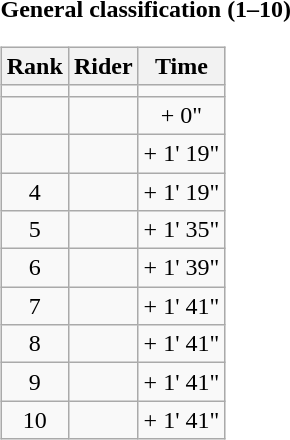<table>
<tr>
<td><strong>General classification (1–10)</strong><br><table class="wikitable">
<tr>
<th scope="col">Rank</th>
<th scope="col">Rider</th>
<th scope="col">Time</th>
</tr>
<tr>
<td style="text-align:center;"></td>
<td></td>
<td style="text-align:center;"></td>
</tr>
<tr>
<td style="text-align:center;"></td>
<td></td>
<td style="text-align:center;">+ 0"</td>
</tr>
<tr>
<td style="text-align:center;"></td>
<td></td>
<td style="text-align:center;">+ 1' 19"</td>
</tr>
<tr>
<td style="text-align:center;">4</td>
<td></td>
<td style="text-align:center;">+ 1' 19"</td>
</tr>
<tr>
<td style="text-align:center;">5</td>
<td></td>
<td style="text-align:center;">+ 1' 35"</td>
</tr>
<tr>
<td style="text-align:center;">6</td>
<td></td>
<td style="text-align:center;">+ 1' 39"</td>
</tr>
<tr>
<td style="text-align:center;">7</td>
<td></td>
<td style="text-align:center;">+ 1' 41"</td>
</tr>
<tr>
<td style="text-align:center;">8</td>
<td></td>
<td style="text-align:center;">+ 1' 41"</td>
</tr>
<tr>
<td style="text-align:center;">9</td>
<td></td>
<td style="text-align:center;">+ 1' 41"</td>
</tr>
<tr>
<td style="text-align:center;">10</td>
<td></td>
<td style="text-align:center;">+ 1' 41"</td>
</tr>
</table>
</td>
</tr>
</table>
